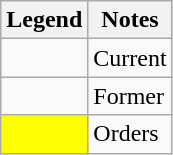<table class="wikitable">
<tr>
<th>Legend</th>
<th>Notes</th>
</tr>
<tr>
<td></td>
<td>Current</td>
</tr>
<tr>
<td></td>
<td>Former</td>
</tr>
<tr>
<td style="background:yellow;"></td>
<td>Orders</td>
</tr>
</table>
